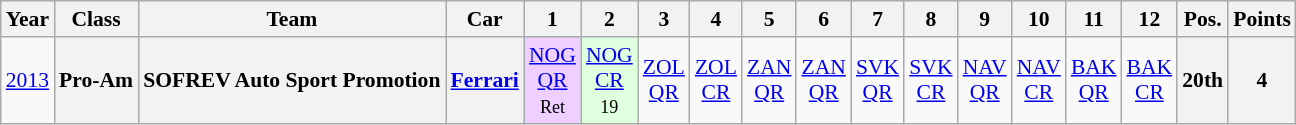<table class="wikitable" border="1" style="text-align:center; font-size:90%;">
<tr>
<th>Year</th>
<th>Class</th>
<th>Team</th>
<th>Car</th>
<th>1</th>
<th>2</th>
<th>3</th>
<th>4</th>
<th>5</th>
<th>6</th>
<th>7</th>
<th>8</th>
<th>9</th>
<th>10</th>
<th>11</th>
<th>12</th>
<th>Pos.</th>
<th>Points</th>
</tr>
<tr>
<td><a href='#'>2013</a></td>
<th>Pro-Am</th>
<th>SOFREV Auto Sport Promotion</th>
<th><a href='#'>Ferrari</a></th>
<td style="background:#EFCFFF;"><a href='#'>NOG<br>QR</a><br><small>Ret<br></small></td>
<td style="background:#DFFFDF;"><a href='#'>NOG<br>CR</a><br><small>19<br></small></td>
<td><a href='#'>ZOL<br>QR</a></td>
<td><a href='#'>ZOL<br>CR</a></td>
<td><a href='#'>ZAN<br>QR</a></td>
<td><a href='#'>ZAN<br>QR</a></td>
<td><a href='#'>SVK<br>QR</a></td>
<td><a href='#'>SVK<br>CR</a></td>
<td><a href='#'>NAV<br>QR</a></td>
<td><a href='#'>NAV<br>CR</a></td>
<td><a href='#'>BAK<br>QR</a></td>
<td><a href='#'>BAK<br>CR</a></td>
<th>20th</th>
<th>4</th>
</tr>
</table>
